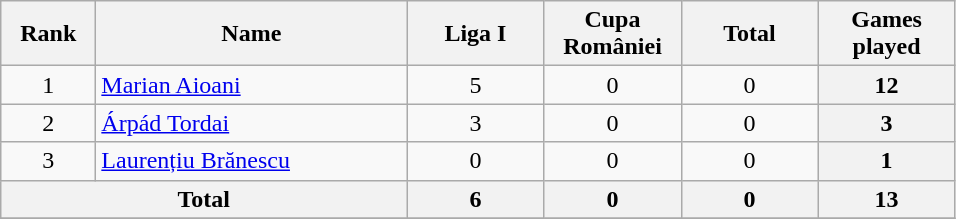<table class="wikitable" style="text-align:center;">
<tr>
<th style="width:56px;">Rank</th>
<th style="width:200px;">Name</th>
<th style="width:84px;">Liga I</th>
<th style="width:84px;">Cupa României</th>
<th style="width:84px;">Total</th>
<th style="width:84px;">Games played</th>
</tr>
<tr>
<td>1</td>
<td style="text-align:left;">  <a href='#'>Marian Aioani</a></td>
<td>5</td>
<td>0</td>
<td>0</td>
<th>12</th>
</tr>
<tr>
<td>2</td>
<td style="text-align:left;">  <a href='#'>Árpád Tordai</a></td>
<td>3</td>
<td>0</td>
<td>0</td>
<th>3</th>
</tr>
<tr>
<td>3</td>
<td style="text-align:left;">  <a href='#'>Laurențiu Brănescu</a></td>
<td>0</td>
<td>0</td>
<td>0</td>
<th>1</th>
</tr>
<tr>
<th colspan="2">Total</th>
<th>6</th>
<th>0</th>
<th>0</th>
<th>13</th>
</tr>
<tr>
</tr>
</table>
